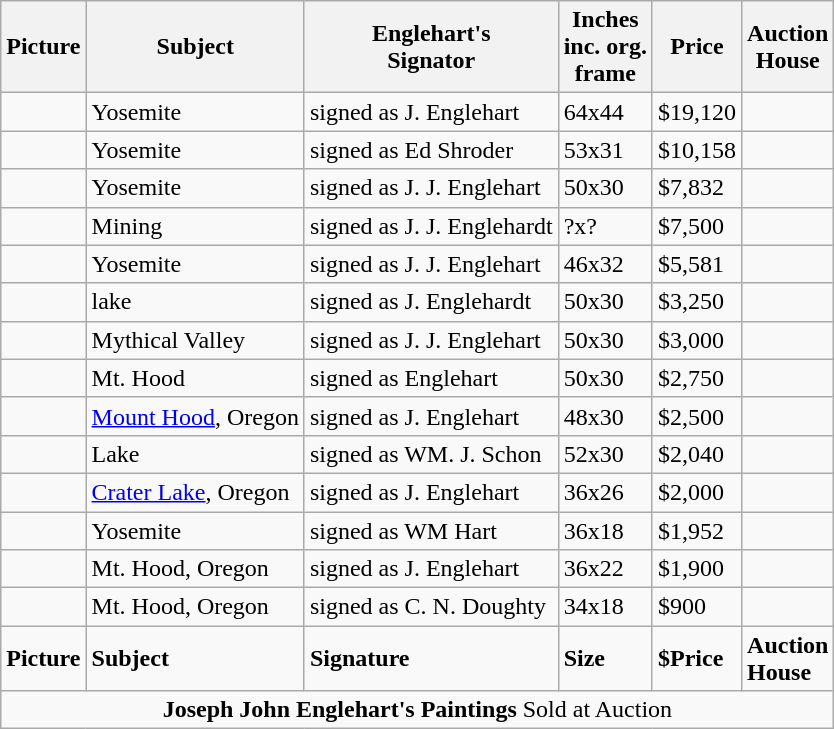<table class="wikitable sortable">
<tr>
<th>Picture</th>
<th>Subject</th>
<th>Englehart's <br>Signator</th>
<th>Inches <br>inc. org. <br>frame</th>
<th>Price</th>
<th>Auction <br>House</th>
</tr>
<tr>
<td></td>
<td>Yosemite</td>
<td>signed as J. Englehart</td>
<td>64x44<br></td>
<td>$19,120<br></td>
<td></td>
</tr>
<tr>
<td></td>
<td>Yosemite</td>
<td>signed as Ed Shroder</td>
<td>53x31<br></td>
<td>$10,158<br></td>
<td></td>
</tr>
<tr>
<td></td>
<td>Yosemite</td>
<td>signed as J. J. Englehart</td>
<td>50x30<br></td>
<td>$7,832<br></td>
<td></td>
</tr>
<tr>
<td></td>
<td>Mining</td>
<td>signed as J. J. Englehardt</td>
<td>?x?</td>
<td>$7,500<br></td>
<td></td>
</tr>
<tr>
<td></td>
<td>Yosemite</td>
<td>signed as J. J. Englehart</td>
<td>46x32<br></td>
<td>$5,581<br></td>
<td></td>
</tr>
<tr>
<td></td>
<td>lake</td>
<td>signed as J. Englehardt</td>
<td>50x30<br></td>
<td>$3,250<br></td>
<td></td>
</tr>
<tr>
<td></td>
<td>Mythical Valley</td>
<td>signed as J. J. Englehart</td>
<td>50x30<br></td>
<td>$3,000<br></td>
<td></td>
</tr>
<tr>
<td></td>
<td>Mt. Hood</td>
<td>signed as Englehart</td>
<td>50x30<br></td>
<td>$2,750<br></td>
<td></td>
</tr>
<tr>
<td></td>
<td><a href='#'>Mount Hood</a>, Oregon</td>
<td>signed as J. Englehart</td>
<td>48x30<br></td>
<td>$2,500<br></td>
<td></td>
</tr>
<tr>
<td></td>
<td>Lake</td>
<td>signed as WM. J. Schon</td>
<td>52x30<br></td>
<td>$2,040<br></td>
<td></td>
</tr>
<tr>
<td></td>
<td><a href='#'>Crater Lake</a>, Oregon</td>
<td>signed as J. Englehart</td>
<td>36x26<br></td>
<td>$2,000<br></td>
<td></td>
</tr>
<tr>
<td></td>
<td>Yosemite</td>
<td>signed as WM Hart</td>
<td>36x18<br></td>
<td>$1,952<br></td>
<td></td>
</tr>
<tr>
<td></td>
<td>Mt. Hood, Oregon</td>
<td>signed as J. Englehart</td>
<td>36x22<br></td>
<td>$1,900<br></td>
<td></td>
</tr>
<tr>
<td></td>
<td>Mt. Hood, Oregon</td>
<td>signed as C. N. Doughty</td>
<td>34x18<br></td>
<td>$900<br></td>
<td></td>
</tr>
<tr>
<td><strong>Picture</strong></td>
<td><strong>Subject</strong></td>
<td><strong>Signature</strong></td>
<td><strong>Size</strong></td>
<td><strong>$Price</strong></td>
<td><strong>Auction <br>House</strong></td>
</tr>
<tr>
<td align=center colspan=6><strong>Joseph John Englehart's Paintings</strong> Sold at Auction</td>
</tr>
</table>
